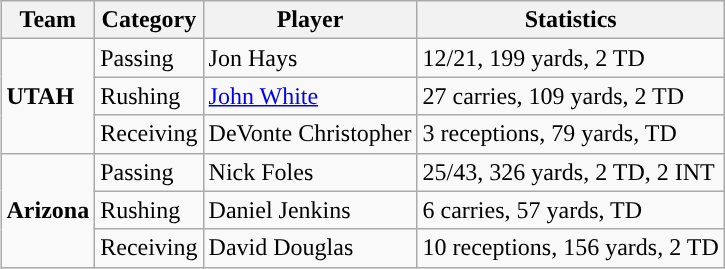<table class="wikitable" style="float: right;">
<tr>
<th>Team</th>
<th>Category</th>
<th>Player</th>
<th>Statistics</th>
</tr>
<tr>
<td rowspan=3><strong>UTAH</strong></td>
<td>Passing</td>
<td>Jon Hays</td>
<td>12/21, 199 yards, 2 TD</td>
</tr>
<tr>
<td>Rushing</td>
<td><a href='#'>John White</a></td>
<td>27 carries, 109 yards, 2 TD</td>
</tr>
<tr>
<td>Receiving</td>
<td>DeVonte Christopher</td>
<td>3 receptions, 79 yards, TD</td>
</tr>
<tr>
<td rowspan=3><strong>Arizona</strong></td>
<td>Passing</td>
<td>Nick Foles</td>
<td>25/43, 326 yards, 2 TD, 2 INT</td>
</tr>
<tr>
<td>Rushing</td>
<td>Daniel Jenkins</td>
<td>6 carries, 57 yards, TD</td>
</tr>
<tr>
<td>Receiving</td>
<td>David Douglas</td>
<td>10 receptions, 156 yards, 2 TD</td>
</tr>
</table>
